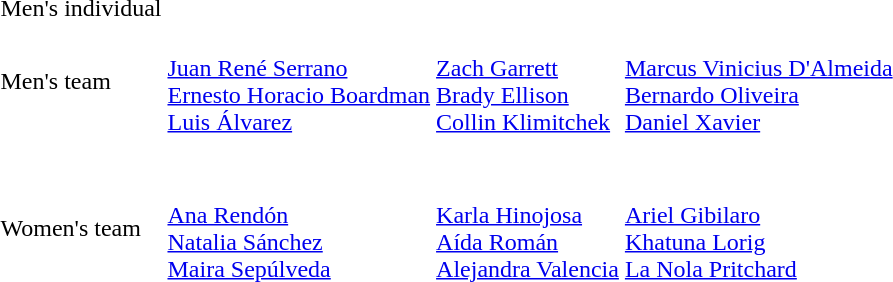<table>
<tr>
<td>Men's individual<br></td>
<td></td>
<td></td>
<td></td>
</tr>
<tr>
<td>Men's team<br></td>
<td><br><a href='#'>Juan René Serrano</a>  <br><a href='#'>Ernesto Horacio Boardman</a><br><a href='#'>Luis Álvarez</a></td>
<td><br><a href='#'>Zach Garrett</a> <br><a href='#'>Brady Ellison</a><br><a href='#'>Collin Klimitchek</a></td>
<td><br><a href='#'>Marcus Vinicius D'Almeida</a><br><a href='#'>Bernardo Oliveira</a><br><a href='#'>Daniel Xavier</a></td>
</tr>
<tr>
<td><br></td>
<td></td>
<td></td>
<td></td>
</tr>
<tr>
<td>Women's team<br></td>
<td><br><a href='#'>Ana Rendón</a><br><a href='#'>Natalia Sánchez</a><br><a href='#'>Maira Sepúlveda</a></td>
<td><br><a href='#'>Karla Hinojosa</a>  <br><a href='#'>Aída Román</a><br><a href='#'>Alejandra Valencia</a></td>
<td><br><a href='#'>Ariel Gibilaro</a> <br><a href='#'>Khatuna Lorig</a><br><a href='#'>La Nola Pritchard</a></td>
</tr>
</table>
